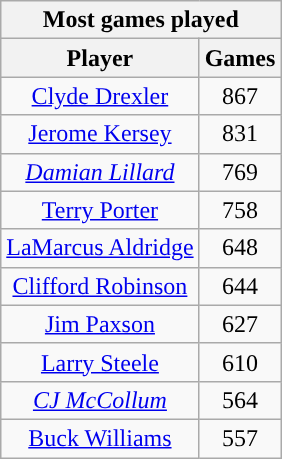<table class="wikitable sortable" style="text-align:center">
<tr>
<th colspan="2" style="text-align:center; ">Most games played</th>
</tr>
<tr>
<th style="text-align:center; ">Player</th>
<th style="text-align:center; ">Games</th>
</tr>
<tr>
<td><a href='#'>Clyde Drexler</a></td>
<td>867</td>
</tr>
<tr>
<td><a href='#'>Jerome Kersey</a></td>
<td>831</td>
</tr>
<tr>
<td><em><a href='#'>Damian Lillard</a></em></td>
<td>769</td>
</tr>
<tr>
<td><a href='#'>Terry Porter</a></td>
<td>758</td>
</tr>
<tr>
<td><a href='#'>LaMarcus Aldridge</a></td>
<td>648</td>
</tr>
<tr>
<td><a href='#'>Clifford Robinson</a></td>
<td>644</td>
</tr>
<tr>
<td><a href='#'>Jim Paxson</a></td>
<td>627</td>
</tr>
<tr>
<td><a href='#'>Larry Steele</a></td>
<td>610</td>
</tr>
<tr>
<td><em><a href='#'>CJ McCollum</a></em></td>
<td>564</td>
</tr>
<tr>
<td><a href='#'>Buck Williams</a></td>
<td>557</td>
</tr>
</table>
